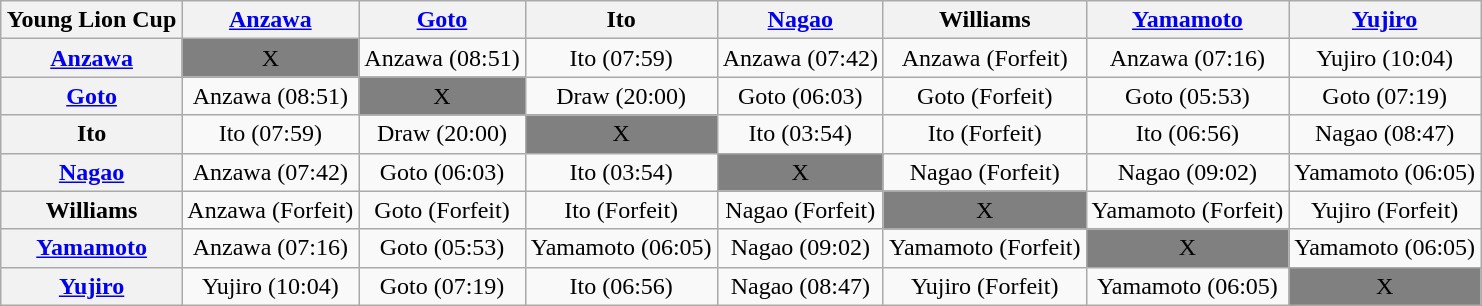<table class="wikitable" style="margin: 1em auto 1em auto">
<tr align="center">
<th>Young Lion Cup</th>
<th><a href='#'>Anzawa</a></th>
<th><a href='#'>Goto</a></th>
<th>Ito</th>
<th><a href='#'>Nagao</a></th>
<th>Williams</th>
<th><a href='#'>Yamamoto</a></th>
<th><a href='#'>Yujiro</a></th>
</tr>
<tr align="center">
<th><a href='#'>Anzawa</a></th>
<td bgcolor=grey>X</td>
<td>Anzawa (08:51)</td>
<td>Ito (07:59)</td>
<td>Anzawa (07:42)</td>
<td>Anzawa (Forfeit)</td>
<td>Anzawa (07:16)</td>
<td>Yujiro (10:04)</td>
</tr>
<tr align="center">
<th><a href='#'>Goto</a></th>
<td>Anzawa (08:51)</td>
<td bgcolor=grey>X</td>
<td>Draw (20:00)</td>
<td>Goto (06:03)</td>
<td>Goto (Forfeit)</td>
<td>Goto (05:53)</td>
<td>Goto (07:19)</td>
</tr>
<tr align="center">
<th>Ito</th>
<td>Ito (07:59)</td>
<td>Draw (20:00)</td>
<td bgcolor=grey>X</td>
<td>Ito (03:54)</td>
<td>Ito (Forfeit)</td>
<td>Ito (06:56)</td>
<td>Nagao (08:47)</td>
</tr>
<tr align="center">
<th><a href='#'>Nagao</a></th>
<td>Anzawa (07:42)</td>
<td>Goto (06:03)</td>
<td>Ito (03:54)</td>
<td bgcolor=grey>X</td>
<td>Nagao (Forfeit)</td>
<td>Nagao (09:02)</td>
<td>Yamamoto (06:05)</td>
</tr>
<tr align="center">
<th>Williams</th>
<td>Anzawa (Forfeit)</td>
<td>Goto (Forfeit)</td>
<td>Ito (Forfeit)</td>
<td>Nagao (Forfeit)</td>
<td bgcolor=grey>X</td>
<td>Yamamoto (Forfeit)</td>
<td>Yujiro (Forfeit)</td>
</tr>
<tr align="center">
<th><a href='#'>Yamamoto</a></th>
<td>Anzawa (07:16)</td>
<td>Goto (05:53)</td>
<td>Yamamoto (06:05)</td>
<td>Nagao (09:02)</td>
<td>Yamamoto (Forfeit)</td>
<td bgcolor=grey>X</td>
<td>Yamamoto (06:05)</td>
</tr>
<tr align="center">
<th><a href='#'>Yujiro</a></th>
<td>Yujiro (10:04)</td>
<td>Goto (07:19)</td>
<td>Ito (06:56)</td>
<td>Nagao (08:47)</td>
<td>Yujiro (Forfeit)</td>
<td>Yamamoto (06:05)</td>
<td bgcolor=grey>X</td>
</tr>
</table>
